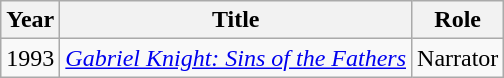<table class="wikitable sortable">
<tr>
<th>Year</th>
<th>Title</th>
<th>Role</th>
</tr>
<tr>
<td>1993</td>
<td><em><a href='#'>Gabriel Knight: Sins of the Fathers</a></em></td>
<td>Narrator</td>
</tr>
</table>
